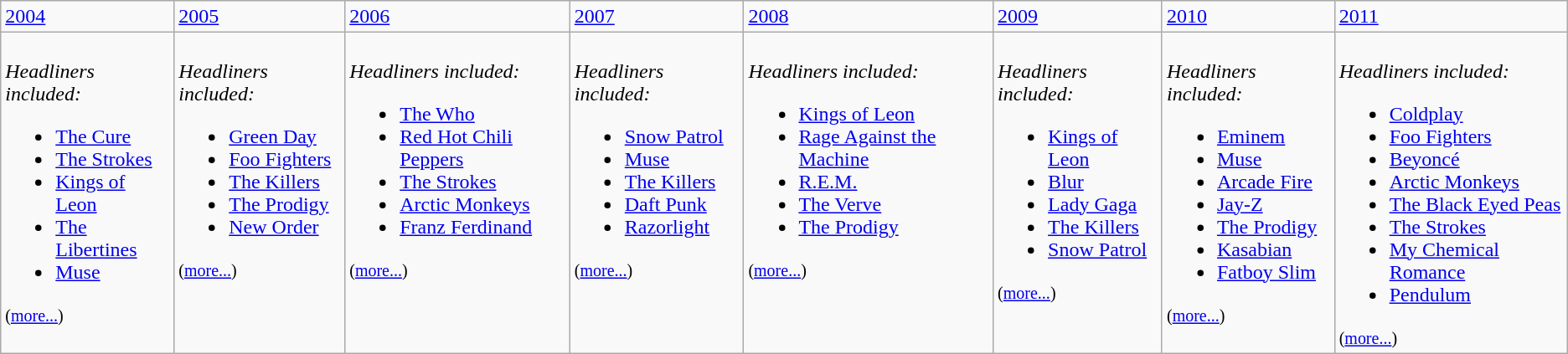<table class="wikitable">
<tr>
<td><a href='#'>2004</a></td>
<td><a href='#'>2005</a></td>
<td><a href='#'>2006</a></td>
<td><a href='#'>2007</a></td>
<td><a href='#'>2008</a></td>
<td><a href='#'>2009</a></td>
<td><a href='#'>2010</a></td>
<td><a href='#'>2011</a></td>
</tr>
<tr valign="top">
<td><br><em>Headliners included:</em><ul><li><a href='#'>The Cure</a></li><li><a href='#'>The Strokes</a></li><li><a href='#'>Kings of Leon</a></li><li><a href='#'>The Libertines</a></li><li><a href='#'>Muse</a></li></ul><small>(<a href='#'>more...</a>)</small></td>
<td><br><em>Headliners included:</em><ul><li><a href='#'>Green Day</a></li><li><a href='#'>Foo Fighters</a></li><li><a href='#'>The Killers</a></li><li><a href='#'>The Prodigy</a></li><li><a href='#'>New Order</a></li></ul><small>(<a href='#'>more...</a>)</small></td>
<td><br><em>Headliners included:</em><ul><li><a href='#'>The Who</a></li><li><a href='#'>Red Hot Chili Peppers</a></li><li><a href='#'>The Strokes</a></li><li><a href='#'>Arctic Monkeys</a></li><li><a href='#'>Franz Ferdinand</a></li></ul><small>(<a href='#'>more...</a>)</small></td>
<td><br><em>Headliners included:</em><ul><li><a href='#'>Snow Patrol</a></li><li><a href='#'>Muse</a></li><li><a href='#'>The Killers</a></li><li><a href='#'>Daft Punk</a></li><li><a href='#'>Razorlight</a></li></ul><small>(<a href='#'>more...</a>)</small></td>
<td><br><em>Headliners included:</em><ul><li><a href='#'>Kings of Leon</a></li><li><a href='#'>Rage Against the Machine</a></li><li><a href='#'>R.E.M.</a> </li><li><a href='#'>The Verve</a></li><li><a href='#'>The Prodigy</a></li></ul><small>(<a href='#'>more...</a>)</small></td>
<td><br><em>Headliners included:</em><ul><li><a href='#'>Kings of Leon</a></li><li><a href='#'>Blur</a></li><li><a href='#'>Lady Gaga</a></li><li><a href='#'>The Killers</a></li><li><a href='#'>Snow Patrol</a></li></ul><small>(<a href='#'>more...</a>)</small></td>
<td><br><em>Headliners included:</em><ul><li><a href='#'>Eminem</a></li><li><a href='#'>Muse</a></li><li><a href='#'>Arcade Fire</a></li><li><a href='#'>Jay-Z</a></li><li><a href='#'>The Prodigy</a></li><li><a href='#'>Kasabian</a></li><li><a href='#'>Fatboy Slim</a></li></ul><small>(<a href='#'>more...</a>)</small></td>
<td><br><em>Headliners included:</em><ul><li><a href='#'>Coldplay</a></li><li><a href='#'>Foo Fighters</a></li><li><a href='#'>Beyoncé</a></li><li><a href='#'>Arctic Monkeys</a></li><li><a href='#'>The Black Eyed Peas</a></li><li><a href='#'>The Strokes</a></li><li><a href='#'>My Chemical Romance</a></li><li><a href='#'>Pendulum</a></li></ul><small>(<a href='#'>more...</a>)</small></td>
</tr>
</table>
